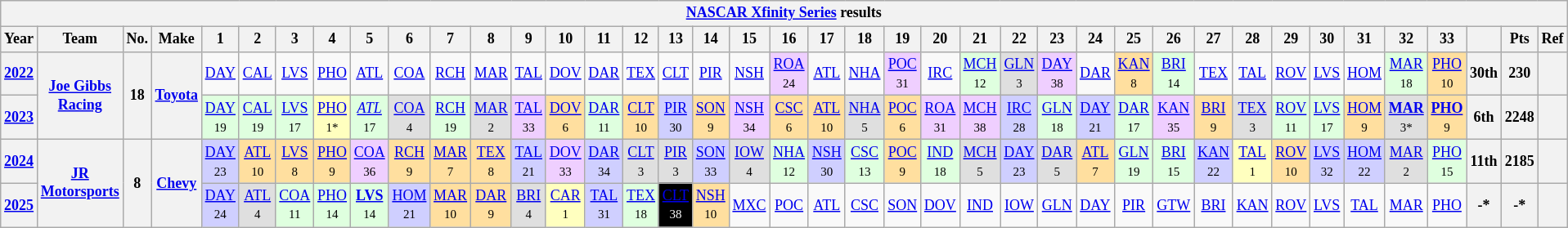<table class="wikitable" style="text-align:center; font-size:75%">
<tr>
<th colspan=40><a href='#'>NASCAR Xfinity Series</a> results</th>
</tr>
<tr>
<th>Year</th>
<th>Team</th>
<th>No.</th>
<th>Make</th>
<th>1</th>
<th>2</th>
<th>3</th>
<th>4</th>
<th>5</th>
<th>6</th>
<th>7</th>
<th>8</th>
<th>9</th>
<th>10</th>
<th>11</th>
<th>12</th>
<th>13</th>
<th>14</th>
<th>15</th>
<th>16</th>
<th>17</th>
<th>18</th>
<th>19</th>
<th>20</th>
<th>21</th>
<th>22</th>
<th>23</th>
<th>24</th>
<th>25</th>
<th>26</th>
<th>27</th>
<th>28</th>
<th>29</th>
<th>30</th>
<th>31</th>
<th>32</th>
<th>33</th>
<th></th>
<th>Pts</th>
<th>Ref</th>
</tr>
<tr>
<th><a href='#'>2022</a></th>
<th rowspan=2><a href='#'>Joe Gibbs Racing</a></th>
<th rowspan=2>18</th>
<th rowspan=2><a href='#'>Toyota</a></th>
<td><a href='#'>DAY</a></td>
<td><a href='#'>CAL</a></td>
<td><a href='#'>LVS</a></td>
<td><a href='#'>PHO</a></td>
<td><a href='#'>ATL</a></td>
<td><a href='#'>COA</a></td>
<td><a href='#'>RCH</a></td>
<td><a href='#'>MAR</a></td>
<td><a href='#'>TAL</a></td>
<td><a href='#'>DOV</a></td>
<td><a href='#'>DAR</a></td>
<td><a href='#'>TEX</a></td>
<td><a href='#'>CLT</a></td>
<td><a href='#'>PIR</a></td>
<td><a href='#'>NSH</a></td>
<td style="background:#EFCFFF;"><a href='#'>ROA</a><br><small>24</small></td>
<td><a href='#'>ATL</a></td>
<td><a href='#'>NHA</a></td>
<td style="background:#EFCFFF;"><a href='#'>POC</a><br><small>31</small></td>
<td><a href='#'>IRC</a></td>
<td style="background:#DFFFDF;"><a href='#'>MCH</a><br><small>12</small></td>
<td style="background:#DFDFDF;"><a href='#'>GLN</a><br><small>3</small></td>
<td style="background:#EFCFFF;"><a href='#'>DAY</a><br><small>38</small></td>
<td><a href='#'>DAR</a></td>
<td style="background:#FFDF9F;"><a href='#'>KAN</a><br><small>8</small></td>
<td style="background:#DFFFDF;"><a href='#'>BRI</a><br><small>14</small></td>
<td><a href='#'>TEX</a></td>
<td><a href='#'>TAL</a></td>
<td><a href='#'>ROV</a></td>
<td><a href='#'>LVS</a></td>
<td><a href='#'>HOM</a></td>
<td style="background:#DFFFDF;"><a href='#'>MAR</a><br><small>18</small></td>
<td style="background:#FFDF9F;"><a href='#'>PHO</a><br><small>10</small></td>
<th>30th</th>
<th>230</th>
<th></th>
</tr>
<tr>
<th><a href='#'>2023</a></th>
<td style="background:#DFFFDF;"><a href='#'>DAY</a><br><small>19</small></td>
<td style="background:#DFFFDF;"><a href='#'>CAL</a><br><small>19</small></td>
<td style="background:#DFFFDF;"><a href='#'>LVS</a><br><small>17</small></td>
<td style="background:#FFFFBF;"><a href='#'>PHO</a><br><small>1*</small></td>
<td style="background:#DFFFDF;"><em><a href='#'>ATL</a></em><br><small>17</small></td>
<td style="background:#DFDFDF;"><a href='#'>COA</a><br><small>4</small></td>
<td style="background:#DFFFDF;"><a href='#'>RCH</a><br><small>19</small></td>
<td style="background:#DFDFDF;"><a href='#'>MAR</a><br><small>2</small></td>
<td style="background:#EFCFFF;"><a href='#'>TAL</a><br><small>33</small></td>
<td style="background:#FFDF9F;"><a href='#'>DOV</a><br><small>6</small></td>
<td style="background:#DFFFDF;"><a href='#'>DAR</a><br><small>11</small></td>
<td style="background:#FFDF9F;"><a href='#'>CLT</a><br><small>10</small></td>
<td style="background:#CFCFFF;"><a href='#'>PIR</a><br><small>30</small></td>
<td style="background:#FFDF9F;"><a href='#'>SON</a><br><small>9</small></td>
<td style="background:#EFCFFF;"><a href='#'>NSH</a><br><small>34</small></td>
<td style="background:#FFDF9F;"><a href='#'>CSC</a><br><small>6</small></td>
<td style="background:#FFDF9F;"><a href='#'>ATL</a><br><small>10</small></td>
<td style="background:#DFDFDF;"><a href='#'>NHA</a><br><small>5</small></td>
<td style="background:#FFDF9F;"><a href='#'>POC</a><br><small>6</small></td>
<td style="background:#EFCFFF;"><a href='#'>ROA</a><br><small>31</small></td>
<td style="background:#EFCFFF;"><a href='#'>MCH</a><br><small>38</small></td>
<td style="background:#CFCFFF;"><a href='#'>IRC</a><br><small>28</small></td>
<td style="background:#DFFFDF;"><a href='#'>GLN</a><br><small>18</small></td>
<td style="background:#CFCFFF;"><a href='#'>DAY</a><br><small>21</small></td>
<td style="background:#DFFFDF;"><a href='#'>DAR</a><br><small>17</small></td>
<td style="background:#EFCFFF;"><a href='#'>KAN</a><br><small>35</small></td>
<td style="background:#FFDF9F;"><a href='#'>BRI</a><br><small>9</small></td>
<td style="background:#DFDFDF;"><a href='#'>TEX</a><br><small>3</small></td>
<td style="background:#DFFFDF;"><a href='#'>ROV</a><br><small>11</small></td>
<td style="background:#DFFFDF;"><a href='#'>LVS</a><br><small>17</small></td>
<td style="background:#FFDF9F;"><a href='#'>HOM</a><br><small>9</small></td>
<td style="background:#DFDFDF;"><strong><a href='#'>MAR</a></strong><br><small>3*</small></td>
<td style="background:#FFDF9F;"><strong><a href='#'>PHO</a></strong><br><small>9</small></td>
<th>6th</th>
<th>2248</th>
<th></th>
</tr>
<tr>
<th><a href='#'>2024</a></th>
<th rowspan=2><a href='#'>JR Motorsports</a></th>
<th rowspan=2>8</th>
<th rowspan=2><a href='#'>Chevy</a></th>
<td style="background:#CFCFFF;"><a href='#'>DAY</a><br><small>23</small></td>
<td style="background:#FFDF9F;"><a href='#'>ATL</a><br><small>10</small></td>
<td style="background:#FFDF9F;"><a href='#'>LVS</a><br><small>8</small></td>
<td style="background:#FFDF9F;"><a href='#'>PHO</a><br><small>9</small></td>
<td style="background:#EFCFFF;"><a href='#'>COA</a><br><small>36</small></td>
<td style="background:#FFDF9F;"><a href='#'>RCH</a><br><small>9</small></td>
<td style="background:#FFDF9F;"><a href='#'>MAR</a><br><small>7</small></td>
<td style="background:#FFDF9F;"><a href='#'>TEX</a><br><small>8</small></td>
<td style="background:#CFCFFF;"><a href='#'>TAL</a><br><small>21</small></td>
<td style="background:#EFCFFF;"><a href='#'>DOV</a><br><small>33</small></td>
<td style="background:#CFCFFF;"><a href='#'>DAR</a><br><small>34</small></td>
<td style="background:#DFDFDF;"><a href='#'>CLT</a><br><small>3</small></td>
<td style="background:#DFDFDF;"><a href='#'>PIR</a><br><small>3</small></td>
<td style="background:#CFCFFF;"><a href='#'>SON</a><br><small>33</small></td>
<td style="background:#DFDFDF;"><a href='#'>IOW</a><br><small>4</small></td>
<td style="background:#DFFFDF;"><a href='#'>NHA</a><br><small>12</small></td>
<td style="background:#CFCFFF;"><a href='#'>NSH</a><br><small>30</small></td>
<td style="background:#DFFFDF;"><a href='#'>CSC</a><br><small>13</small></td>
<td style="background:#FFDF9F;"><a href='#'>POC</a><br><small>9</small></td>
<td style="background:#DFFFDF;"><a href='#'>IND</a><br><small>18</small></td>
<td style="background:#DFDFDF;"><a href='#'>MCH</a><br><small>5</small></td>
<td style="background:#CFCFFF;"><a href='#'>DAY</a><br><small>23</small></td>
<td style="background:#DFDFDF;"><a href='#'>DAR</a><br><small>5</small></td>
<td style="background:#FFDF9F;"><a href='#'>ATL</a><br><small>7</small></td>
<td style="background:#DFFFDF;"><a href='#'>GLN</a><br><small>19</small></td>
<td style="background:#DFFFDF;"><a href='#'>BRI</a><br><small>15</small></td>
<td style="background:#CFCFFF;"><a href='#'>KAN</a><br><small>22</small></td>
<td style="background:#FFFFBF;"><a href='#'>TAL</a><br><small>1</small></td>
<td style="background:#FFDF9F;"><a href='#'>ROV</a><br><small>10</small></td>
<td style="background:#CFCFFF;"><a href='#'>LVS</a><br><small>32</small></td>
<td style="background:#CFCFFF;"><a href='#'>HOM</a><br><small>22</small></td>
<td style="background:#DFDFDF;"><a href='#'>MAR</a><br><small>2</small></td>
<td style="background:#DFFFDF;"><a href='#'>PHO</a><br><small>15</small></td>
<th>11th</th>
<th>2185</th>
<th></th>
</tr>
<tr>
<th><a href='#'>2025</a></th>
<td style="background:#CFCFFF;"><a href='#'>DAY</a><br><small>24</small></td>
<td style="background:#DFDFDF;"><a href='#'>ATL</a><br><small>4</small></td>
<td style="background:#DFFFDF;"><a href='#'>COA</a><br><small>11</small></td>
<td style="background:#DFFFDF;"><a href='#'>PHO</a><br><small>14</small></td>
<td style="background:#DFFFDF;"><strong><a href='#'>LVS</a></strong><br><small>14</small></td>
<td style="background:#CFCFFF;"><a href='#'>HOM</a><br><small>21</small></td>
<td style="background:#FFDF9F;"><a href='#'>MAR</a><br><small>10</small></td>
<td style="background:#FFDF9F;"><a href='#'>DAR</a><br><small>9</small></td>
<td style="background:#DFDFDF;"><a href='#'>BRI</a><br><small>4</small></td>
<td style="background:#FFFFBF;"><a href='#'>CAR</a><br><small>1</small></td>
<td style="background:#CFCFFF;"><a href='#'>TAL</a><br><small>31</small></td>
<td style="background:#DFFFDF;"><a href='#'>TEX</a><br><small>18</small></td>
<td style="background-color:#000000;color:white"><a href='#'><span>CLT</span></a><br><small>38</small></td>
<td style="background:#FFDF9F;"><a href='#'>NSH</a><br><small>10</small></td>
<td><a href='#'>MXC</a></td>
<td><a href='#'>POC</a></td>
<td><a href='#'>ATL</a></td>
<td><a href='#'>CSC</a></td>
<td><a href='#'>SON</a></td>
<td><a href='#'>DOV</a></td>
<td><a href='#'>IND</a></td>
<td><a href='#'>IOW</a></td>
<td><a href='#'>GLN</a></td>
<td><a href='#'>DAY</a></td>
<td><a href='#'>PIR</a></td>
<td><a href='#'>GTW</a></td>
<td><a href='#'>BRI</a></td>
<td><a href='#'>KAN</a></td>
<td><a href='#'>ROV</a></td>
<td><a href='#'>LVS</a></td>
<td><a href='#'>TAL</a></td>
<td><a href='#'>MAR</a></td>
<td><a href='#'>PHO</a></td>
<th>-*</th>
<th>-*</th>
<th></th>
</tr>
</table>
